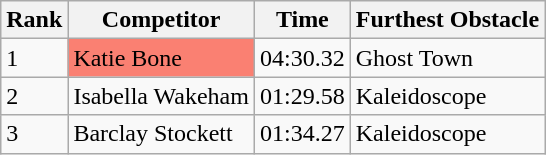<table class="wikitable sortable mw-collapsible">
<tr>
<th>Rank</th>
<th>Competitor</th>
<th>Time</th>
<th>Furthest Obstacle</th>
</tr>
<tr>
<td>1</td>
<td style="background-color:#FA8072">Katie Bone</td>
<td>04:30.32</td>
<td>Ghost Town</td>
</tr>
<tr>
<td>2</td>
<td>Isabella Wakeham</td>
<td>01:29.58</td>
<td>Kaleidoscope</td>
</tr>
<tr>
<td>3</td>
<td>Barclay Stockett</td>
<td>01:34.27</td>
<td>Kaleidoscope</td>
</tr>
</table>
